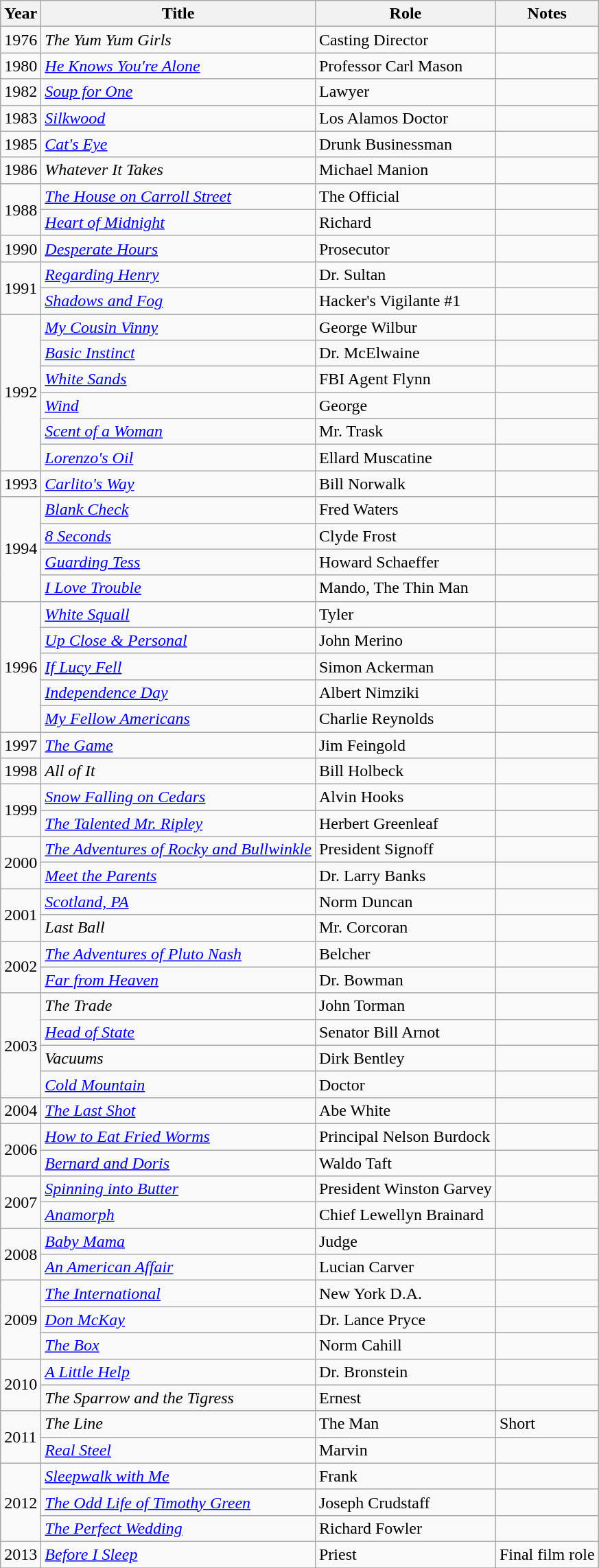<table class="wikitable sortable">
<tr>
<th>Year</th>
<th>Title</th>
<th>Role</th>
<th class="unsortable">Notes</th>
</tr>
<tr>
<td>1976</td>
<td><em>The Yum Yum Girls</em></td>
<td>Casting Director</td>
<td></td>
</tr>
<tr>
<td>1980</td>
<td><em><a href='#'>He Knows You're Alone</a></em></td>
<td>Professor Carl Mason</td>
<td></td>
</tr>
<tr>
<td>1982</td>
<td><em><a href='#'>Soup for One</a></em></td>
<td>Lawyer</td>
<td></td>
</tr>
<tr>
<td>1983</td>
<td><em><a href='#'>Silkwood</a></em></td>
<td>Los Alamos Doctor</td>
<td></td>
</tr>
<tr>
<td>1985</td>
<td><em><a href='#'>Cat's Eye</a></em></td>
<td>Drunk Businessman</td>
<td></td>
</tr>
<tr>
<td>1986</td>
<td><em>Whatever It Takes</em></td>
<td>Michael Manion</td>
<td></td>
</tr>
<tr>
<td rowspan=2>1988</td>
<td><em><a href='#'>The House on Carroll Street</a></em></td>
<td>The Official</td>
<td></td>
</tr>
<tr>
<td><em><a href='#'>Heart of Midnight</a></em></td>
<td>Richard</td>
<td></td>
</tr>
<tr>
<td>1990</td>
<td><em><a href='#'>Desperate Hours</a></em></td>
<td>Prosecutor</td>
<td></td>
</tr>
<tr>
<td rowspan=2>1991</td>
<td><em><a href='#'>Regarding Henry</a></em></td>
<td>Dr. Sultan</td>
<td></td>
</tr>
<tr>
<td><em><a href='#'>Shadows and Fog</a></em></td>
<td>Hacker's Vigilante #1</td>
<td></td>
</tr>
<tr>
<td rowspan=6>1992</td>
<td><em><a href='#'>My Cousin Vinny</a></em></td>
<td>George Wilbur</td>
<td></td>
</tr>
<tr>
<td><em><a href='#'>Basic Instinct</a></em></td>
<td>Dr. McElwaine</td>
<td></td>
</tr>
<tr>
<td><em><a href='#'>White Sands</a></em></td>
<td>FBI Agent Flynn</td>
<td></td>
</tr>
<tr>
<td><em><a href='#'>Wind</a></em></td>
<td>George</td>
<td></td>
</tr>
<tr>
<td><em><a href='#'>Scent of a Woman</a></em></td>
<td>Mr. Trask</td>
<td></td>
</tr>
<tr>
<td><em><a href='#'>Lorenzo's Oil</a></em></td>
<td>Ellard Muscatine</td>
<td></td>
</tr>
<tr>
<td>1993</td>
<td><em><a href='#'>Carlito's Way</a></em></td>
<td>Bill Norwalk</td>
<td></td>
</tr>
<tr>
<td rowspan=4>1994</td>
<td><em><a href='#'>Blank Check</a></em></td>
<td>Fred Waters</td>
<td></td>
</tr>
<tr>
<td><em><a href='#'>8 Seconds</a></em></td>
<td>Clyde Frost</td>
<td></td>
</tr>
<tr>
<td><em><a href='#'>Guarding Tess</a></em></td>
<td>Howard Schaeffer</td>
<td></td>
</tr>
<tr>
<td><em><a href='#'>I Love Trouble</a></em></td>
<td>Mando, The Thin Man</td>
<td></td>
</tr>
<tr>
<td rowspan=5>1996</td>
<td><em><a href='#'>White Squall</a></em></td>
<td>Tyler</td>
<td></td>
</tr>
<tr>
<td><em><a href='#'>Up Close & Personal</a></em></td>
<td>John Merino</td>
<td></td>
</tr>
<tr>
<td><em><a href='#'>If Lucy Fell</a></em></td>
<td>Simon Ackerman</td>
<td></td>
</tr>
<tr>
<td><em><a href='#'>Independence Day</a></em></td>
<td>Albert Nimziki</td>
<td></td>
</tr>
<tr>
<td><em><a href='#'>My Fellow Americans</a></em></td>
<td>Charlie Reynolds</td>
<td></td>
</tr>
<tr>
<td>1997</td>
<td><em><a href='#'>The Game</a></em></td>
<td>Jim Feingold</td>
<td></td>
</tr>
<tr>
<td>1998</td>
<td><em>All of It</em></td>
<td>Bill Holbeck</td>
<td></td>
</tr>
<tr>
<td rowspan=2>1999</td>
<td><em><a href='#'>Snow Falling on Cedars</a></em></td>
<td>Alvin Hooks</td>
<td></td>
</tr>
<tr>
<td><em><a href='#'>The Talented Mr. Ripley</a></em></td>
<td>Herbert Greenleaf</td>
<td></td>
</tr>
<tr>
<td rowspan=2>2000</td>
<td><em><a href='#'>The Adventures of Rocky and Bullwinkle</a></em></td>
<td>President Signoff</td>
<td></td>
</tr>
<tr>
<td><em><a href='#'>Meet the Parents</a></em></td>
<td>Dr. Larry Banks</td>
<td></td>
</tr>
<tr>
<td rowspan=2>2001</td>
<td><em><a href='#'>Scotland, PA</a></em></td>
<td>Norm Duncan</td>
<td></td>
</tr>
<tr>
<td><em>Last Ball</em></td>
<td>Mr. Corcoran</td>
<td></td>
</tr>
<tr>
<td rowspan=2>2002</td>
<td><em><a href='#'>The Adventures of Pluto Nash</a></em></td>
<td>Belcher</td>
<td></td>
</tr>
<tr>
<td><em><a href='#'>Far from Heaven</a></em></td>
<td>Dr. Bowman</td>
<td></td>
</tr>
<tr>
<td rowspan=4>2003</td>
<td><em>The Trade</em></td>
<td>John Torman</td>
<td></td>
</tr>
<tr>
<td><em><a href='#'>Head of State</a></em></td>
<td>Senator Bill Arnot</td>
<td></td>
</tr>
<tr>
<td><em>Vacuums</em></td>
<td>Dirk Bentley</td>
<td></td>
</tr>
<tr>
<td><em><a href='#'>Cold Mountain</a></em></td>
<td>Doctor</td>
<td></td>
</tr>
<tr>
<td>2004</td>
<td><em><a href='#'>The Last Shot</a></em></td>
<td>Abe White</td>
<td></td>
</tr>
<tr>
<td rowspan=2>2006</td>
<td><em><a href='#'>How to Eat Fried Worms</a></em></td>
<td>Principal Nelson Burdock</td>
<td></td>
</tr>
<tr>
<td><em><a href='#'>Bernard and Doris</a></em></td>
<td>Waldo Taft</td>
<td></td>
</tr>
<tr>
<td rowspan=2>2007</td>
<td><em><a href='#'>Spinning into Butter</a></em></td>
<td>President Winston Garvey</td>
<td></td>
</tr>
<tr>
<td><em><a href='#'>Anamorph</a></em></td>
<td>Chief Lewellyn Brainard</td>
<td></td>
</tr>
<tr>
<td rowspan=2>2008</td>
<td><em><a href='#'>Baby Mama</a></em></td>
<td>Judge</td>
<td></td>
</tr>
<tr>
<td><em><a href='#'>An American Affair</a></em></td>
<td>Lucian Carver</td>
<td></td>
</tr>
<tr>
<td rowspan=3>2009</td>
<td><em><a href='#'>The International</a></em></td>
<td>New York D.A.</td>
<td></td>
</tr>
<tr>
<td><em><a href='#'>Don McKay</a></em></td>
<td>Dr. Lance Pryce</td>
<td></td>
</tr>
<tr>
<td><em><a href='#'>The Box</a></em></td>
<td>Norm Cahill</td>
<td></td>
</tr>
<tr>
<td rowspan=2>2010</td>
<td><em><a href='#'>A Little Help</a></em></td>
<td>Dr. Bronstein</td>
<td></td>
</tr>
<tr>
<td><em>The Sparrow and the Tigress</em></td>
<td>Ernest</td>
<td></td>
</tr>
<tr>
<td rowspan=2>2011</td>
<td><em>The Line</em></td>
<td>The Man</td>
<td>Short</td>
</tr>
<tr>
<td><em><a href='#'>Real Steel</a></em></td>
<td>Marvin</td>
<td></td>
</tr>
<tr>
<td rowspan=3>2012</td>
<td><em><a href='#'>Sleepwalk with Me</a></em></td>
<td>Frank</td>
<td></td>
</tr>
<tr>
<td><em><a href='#'>The Odd Life of Timothy Green</a></em></td>
<td>Joseph Crudstaff</td>
<td></td>
</tr>
<tr>
<td><em><a href='#'>The Perfect Wedding</a></em></td>
<td>Richard Fowler</td>
<td></td>
</tr>
<tr>
<td>2013</td>
<td><em><a href='#'>Before I Sleep</a></em></td>
<td>Priest</td>
<td>Final film role</td>
</tr>
<tr>
</tr>
</table>
